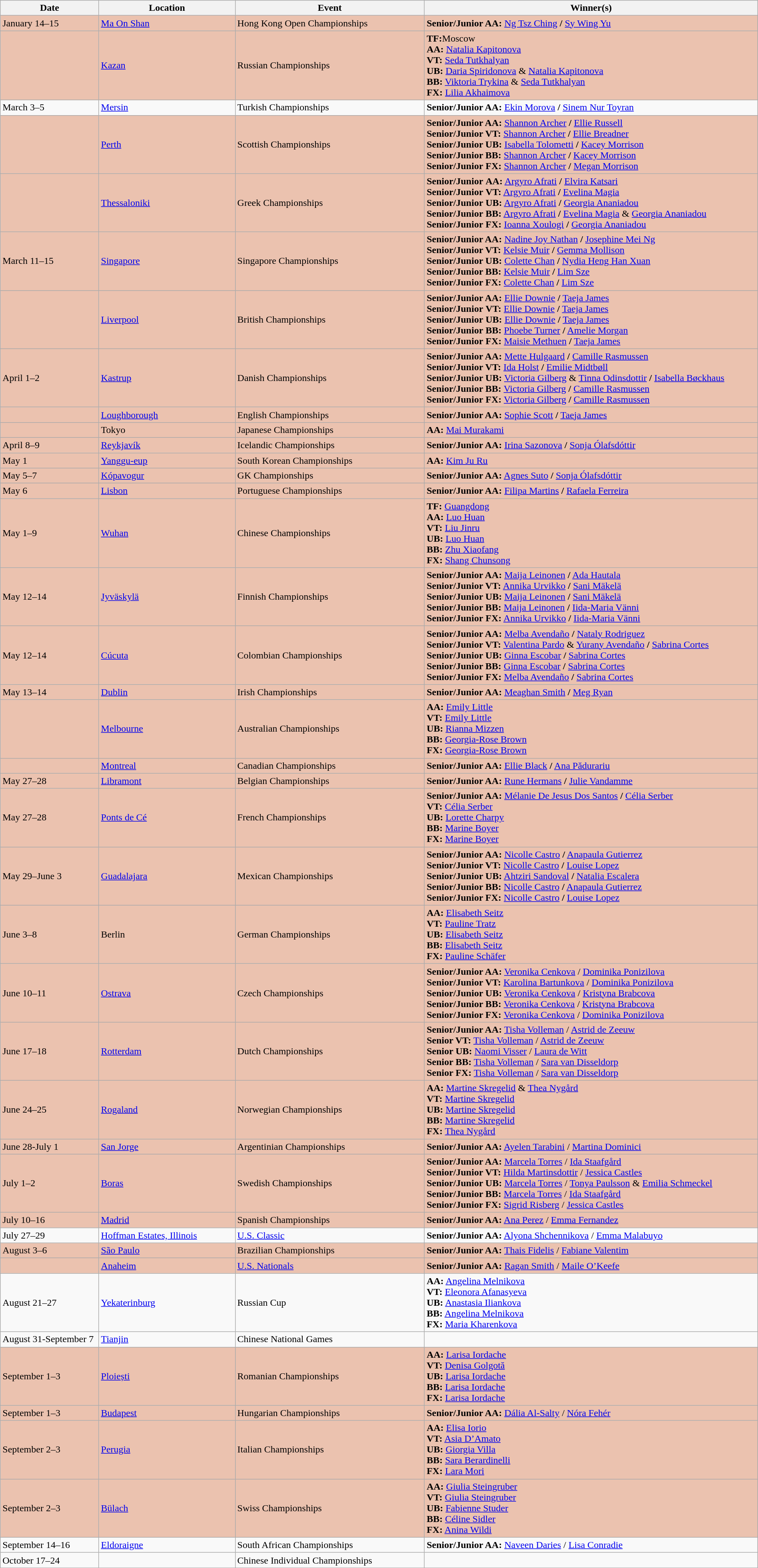<table class="wikitable sortable" style="width:100%;">
<tr>
<th style="text-align:center; width:13%;">Date</th>
<th style="text-align:center; width:18%;">Location</th>
<th style="text-align:center; width:25%;">Event</th>
<th style="text-align:center; width:46%;">Winner(s)</th>
</tr>
<tr bgcolor="#EBC2AF">
<td>January 14–15</td>
<td> <a href='#'>Ma On Shan</a></td>
<td>Hong Kong Open Championships</td>
<td><strong>Senior/Junior AA:</strong> <a href='#'>Ng Tsz Ching</a> <strong>/</strong> <a href='#'>Sy Wing Yu</a></td>
</tr>
<tr bgcolor="#EBC2AF">
<td></td>
<td> <a href='#'>Kazan</a></td>
<td>Russian Championships</td>
<td><strong>TF:</strong>Moscow <br><strong>AA:</strong> <a href='#'>Natalia Kapitonova</a> <br><strong>VT:</strong> <a href='#'>Seda Tutkhalyan</a> <br><strong>UB:</strong> <a href='#'>Daria Spiridonova</a> & <a href='#'>Natalia Kapitonova</a> <br><strong>BB:</strong> <a href='#'>Viktoria Trykina</a> & <a href='#'>Seda Tutkhalyan</a> <br><strong>FX:</strong> <a href='#'>Lilia Akhaimova</a></td>
</tr>
<tr>
<td>March 3–5</td>
<td> <a href='#'>Mersin</a></td>
<td>Turkish Championships</td>
<td><strong>Senior/Junior AA:</strong> <a href='#'>Ekin Morova</a> <strong>/</strong> <a href='#'>Sinem Nur Toyran</a></td>
</tr>
<tr bgcolor="#EBC2AF">
<td></td>
<td> <a href='#'>Perth</a></td>
<td>Scottish Championships</td>
<td><strong>Senior/Junior AA:</strong> <a href='#'>Shannon Archer</a> <strong>/</strong> <a href='#'>Ellie Russell</a> <br><strong>Senior/Junior VT:</strong> <a href='#'>Shannon Archer</a> <strong>/</strong> <a href='#'>Ellie Breadner</a> <br><strong>Senior/Junior UB:</strong> <a href='#'>Isabella Tolometti</a> <strong>/</strong> <a href='#'>Kacey Morrison</a> <br><strong>Senior/Junior BB:</strong> <a href='#'>Shannon Archer</a> <strong>/</strong> <a href='#'>Kacey Morrison</a> <br><strong>Senior/Junior</strong> <strong>FX:</strong> <a href='#'>Shannon Archer</a> <strong>/</strong> <a href='#'>Megan Morrison</a></td>
</tr>
<tr bgcolor="#EBC2AF">
<td></td>
<td> <a href='#'>Thessaloniki</a></td>
<td>Greek Championships</td>
<td><strong>Senior/Junior</strong> <strong>AA:</strong> <a href='#'>Argyro Afrati</a> <strong>/</strong> <a href='#'>Elvira Katsari</a> <br><strong>Senior/Junior</strong> <strong>VT:</strong> <a href='#'>Argyro Afrati</a> <strong>/</strong> <a href='#'>Evelina Magia</a> <br><strong>Senior/Junior</strong> <strong>UB:</strong> <a href='#'>Argyro Afrati</a> <strong>/</strong> <a href='#'>Georgia Ananiadou</a> <br><strong>Senior/Junior</strong> <strong>BB:</strong> <a href='#'>Argyro Afrati</a> <strong>/</strong> <a href='#'>Evelina Magia</a> & <a href='#'>Georgia Ananiadou</a> <br><strong>Senior/Junior</strong> <strong>FX:</strong> <a href='#'>Ioanna Xoulogi</a> <strong>/</strong> <a href='#'>Georgia Ananiadou</a></td>
</tr>
<tr bgcolor="#EBC2AF">
<td>March 11–15</td>
<td> <a href='#'>Singapore</a></td>
<td>Singapore Championships</td>
<td><strong>Senior/Junior AA:</strong> <a href='#'>Nadine Joy Nathan</a> <strong>/</strong> <a href='#'>Josephine Mei Ng</a> <br><strong>Senior/Junior VT:</strong> <a href='#'>Kelsie Muir</a> <strong>/</strong> <a href='#'>Gemma Mollison</a> <br><strong>Senior/Junior UB:</strong> <a href='#'>Colette Chan</a> <strong>/</strong> <a href='#'>Nydia Heng Han Xuan</a> <br><strong>Senior/Junior BB:</strong> <a href='#'>Kelsie Muir</a> <strong>/</strong> <a href='#'>Lim Sze</a> <br><strong>Senior/Junior FX:</strong> <a href='#'>Colette Chan</a> <strong>/</strong> <a href='#'>Lim Sze</a></td>
</tr>
<tr bgcolor="#EBC2AF">
<td></td>
<td> <a href='#'>Liverpool</a></td>
<td>British Championships</td>
<td><strong>Senior/Junior AA:</strong> <a href='#'>Ellie Downie</a> <strong>/</strong> <a href='#'>Taeja James</a> <br><strong>Senior/Junior</strong> <strong>VT:</strong> <a href='#'>Ellie Downie</a> <strong>/</strong> <a href='#'>Taeja James</a><br><strong>Senior/Junior</strong> <strong>UB:</strong> <a href='#'>Ellie Downie</a> <strong>/</strong> <a href='#'>Taeja James</a><br><strong>Senior/Junior</strong> <strong>BB:</strong> <a href='#'>Phoebe Turner</a> <strong>/</strong> <a href='#'>Amelie Morgan</a><br><strong>Senior/Junior</strong> <strong>FX:</strong> <a href='#'>Maisie Methuen</a> <strong>/</strong> <a href='#'>Taeja James</a></td>
</tr>
<tr bgcolor="#EBC2AF">
<td>April 1–2</td>
<td> <a href='#'>Kastrup</a></td>
<td>Danish Championships</td>
<td><strong>Senior/Junior AA:</strong> <a href='#'>Mette Hulgaard</a> <strong>/</strong> <a href='#'>Camille Rasmussen</a><br><strong>Senior/Junior VT:</strong> <a href='#'>Ida Holst</a> <strong>/</strong> <a href='#'>Emilie Midtbøll</a><br><strong>Senior/Junior UB:</strong> <a href='#'>Victoria Gilberg</a> & <a href='#'>Tinna Odinsdottir</a> <strong>/</strong> <a href='#'>Isabella Bøckhaus</a><br><strong>Senior/Junior BB:</strong> <a href='#'>Victoria Gilberg</a> <strong>/</strong> <a href='#'>Camille Rasmussen</a><br><strong>Senior/Junior</strong> <strong>FX:</strong> <a href='#'>Victoria Gilberg</a> <strong>/</strong> <a href='#'>Camille Rasmussen</a></td>
</tr>
<tr bgcolor="#EBC2AF">
<td></td>
<td> <a href='#'>Loughborough</a></td>
<td>English Championships</td>
<td><strong>Senior/Junior AA:</strong> <a href='#'>Sophie Scott</a> <strong>/</strong> <a href='#'>Taeja James</a></td>
</tr>
<tr bgcolor="#EBC2AF">
<td></td>
<td> Tokyo</td>
<td>Japanese Championships</td>
<td><strong>AA:</strong> <a href='#'>Mai Murakami</a></td>
</tr>
<tr bgcolor="#EBC2AF">
<td>April 8–9</td>
<td> <a href='#'>Reykjavík</a></td>
<td>Icelandic Championships</td>
<td><strong>Senior/Junior AA:</strong> <a href='#'>Irina Sazonova</a> <strong>/</strong> <a href='#'>Sonja Ólafsdóttir</a></td>
</tr>
<tr bgcolor="#EBC2AF">
<td>May 1</td>
<td> <a href='#'>Yanggu-eup</a></td>
<td>South Korean Championships</td>
<td><strong>AA:</strong> <a href='#'>Kim Ju Ru</a></td>
</tr>
<tr bgcolor="#EBC2AF">
<td>May 5–7</td>
<td> <a href='#'>Kópavogur</a></td>
<td>GK Championships</td>
<td><strong>Senior/Junior AA:</strong> <a href='#'>Agnes Suto</a> <strong>/</strong> <a href='#'>Sonja Ólafsdóttir</a></td>
</tr>
<tr bgcolor="#EBC2AF">
<td>May 6</td>
<td> <a href='#'>Lisbon</a></td>
<td>Portuguese Championships</td>
<td><strong>Senior/Junior AA:</strong> <a href='#'>Filipa Martins</a> <strong>/</strong> <a href='#'>Rafaela Ferreira</a></td>
</tr>
<tr bgcolor="#EBC2AF">
<td>May 1–9</td>
<td> <a href='#'>Wuhan</a></td>
<td>Chinese Championships</td>
<td><strong>TF:</strong> <a href='#'>Guangdong</a> <br><strong>AA:</strong> <a href='#'>Luo Huan</a><br><strong>VT:</strong> <a href='#'>Liu Jinru</a><br><strong>UB:</strong> <a href='#'>Luo Huan</a><br><strong>BB:</strong> <a href='#'>Zhu Xiaofang</a><br><strong>FX:</strong> <a href='#'>Shang Chunsong</a></td>
</tr>
<tr bgcolor="#EBC2AF">
<td>May 12–14</td>
<td> <a href='#'>Jyväskylä</a></td>
<td>Finnish Championships</td>
<td><strong>Senior/Junior AA:</strong> <a href='#'>Maija Leinonen</a> <strong>/</strong> <a href='#'>Ada Hautala</a><br><strong>Senior/Junior VT:</strong> <a href='#'>Annika Urvikko</a> <strong>/</strong> <a href='#'>Sani Mäkelä</a><br><strong>Senior/Junior UB:</strong> <a href='#'>Maija Leinonen</a> <strong>/</strong> <a href='#'>Sani Mäkelä</a><br><strong>Senior/Junior BB:</strong> <a href='#'>Maija Leinonen</a> <strong>/</strong> <a href='#'>Iida-Maria Vänni</a><br><strong>Senior/Junior</strong> <strong>FX:</strong> <a href='#'>Annika Urvikko</a> <strong>/</strong> <a href='#'>Iida-Maria Vänni</a></td>
</tr>
<tr bgcolor="#EBC2AF">
<td>May 12–14</td>
<td> <a href='#'>Cúcuta</a></td>
<td>Colombian Championships</td>
<td><strong>Senior/Junior AA:</strong> <a href='#'>Melba Avendaño</a> <strong>/</strong> <a href='#'>Nataly Rodriguez</a><br><strong>Senior/Junior VT:</strong> <a href='#'>Valentina Pardo</a> & <a href='#'>Yurany Avendaño</a> <strong>/</strong> <a href='#'>Sabrina Cortes</a><br><strong>Senior/Junior UB:</strong> <a href='#'>Ginna Escobar</a> <strong>/</strong> <a href='#'>Sabrina Cortes</a><br><strong>Senior/Junior BB:</strong> <a href='#'>Ginna Escobar</a> <strong>/</strong> <a href='#'>Sabrina Cortes</a><br><strong>Senior/Junior</strong> <strong>FX:</strong> <a href='#'>Melba Avendaño</a> <strong>/</strong> <a href='#'>Sabrina Cortes</a></td>
</tr>
<tr bgcolor="#EBC2AF">
<td>May 13–14</td>
<td> <a href='#'>Dublin</a></td>
<td>Irish Championships</td>
<td><strong>Senior/Junior AA:</strong> <a href='#'>Meaghan Smith</a> <strong>/</strong> <a href='#'>Meg Ryan</a></td>
</tr>
<tr bgcolor="#EBC2AF">
<td></td>
<td> <a href='#'>Melbourne</a></td>
<td>Australian Championships</td>
<td><strong>AA:</strong> <a href='#'>Emily Little</a> <br><strong>VT:</strong> <a href='#'>Emily Little</a> <br><strong>UB:</strong> <a href='#'>Rianna Mizzen</a> <br><strong>BB:</strong> <a href='#'>Georgia-Rose Brown</a> <br><strong>FX:</strong> <a href='#'>Georgia-Rose Brown</a></td>
</tr>
<tr bgcolor="#EBC2AF">
<td></td>
<td> <a href='#'>Montreal</a></td>
<td>Canadian Championships</td>
<td><strong>Senior/Junior AA:</strong> <a href='#'>Ellie Black</a> <strong>/</strong> <a href='#'>Ana Pădurariu</a></td>
</tr>
<tr bgcolor="#EBC2AF">
<td>May 27–28</td>
<td> <a href='#'>Libramont</a></td>
<td>Belgian Championships</td>
<td><strong>Senior/Junior AA:</strong> <a href='#'>Rune Hermans</a> <strong>/</strong> <a href='#'>Julie Vandamme</a></td>
</tr>
<tr bgcolor="#EBC2AF">
<td>May 27–28</td>
<td> <a href='#'>Ponts de Cé</a></td>
<td>French Championships</td>
<td><strong>Senior/Junior AA:</strong> <a href='#'>Mélanie De Jesus Dos Santos</a> <strong>/</strong> <a href='#'>Célia Serber</a> <br><strong>VT:</strong> <a href='#'>Célia Serber</a> <br><strong>UB:</strong> <a href='#'>Lorette Charpy</a> <br><strong>BB:</strong> <a href='#'>Marine Boyer</a> <br><strong>FX:</strong> <a href='#'>Marine Boyer</a></td>
</tr>
<tr bgcolor="#EBC2AF">
<td>May 29–June 3</td>
<td> <a href='#'>Guadalajara</a></td>
<td>Mexican Championships</td>
<td><strong>Senior/Junior AA:</strong> <a href='#'>Nicolle Castro</a> <strong>/</strong> <a href='#'>Anapaula Gutierrez</a> <br><strong>Senior/Junior VT:</strong> <a href='#'>Nicolle Castro</a> <strong>/</strong> <a href='#'>Louise Lopez</a> <br><strong>Senior/Junior UB:</strong> <a href='#'>Ahtziri Sandoval</a> <strong>/</strong> <a href='#'>Natalia Escalera</a> <br><strong>Senior/Junior BB:</strong> <a href='#'>Nicolle Castro</a> <strong>/</strong> <a href='#'>Anapaula Gutierrez</a> <br><strong>Senior/Junior FX:</strong> <a href='#'>Nicolle Castro</a> <strong>/</strong> <a href='#'>Louise Lopez</a></td>
</tr>
<tr bgcolor="#EBC2AF">
<td>June 3–8</td>
<td> Berlin</td>
<td>German Championships</td>
<td><strong>AA:</strong> <a href='#'>Elisabeth Seitz</a> <br><strong>VT:</strong> <a href='#'>Pauline Tratz</a> <br><strong>UB:</strong> <a href='#'>Elisabeth Seitz</a> <br><strong>BB:</strong> <a href='#'>Elisabeth Seitz</a> <br><strong>FX:</strong> <a href='#'>Pauline Schäfer</a></td>
</tr>
<tr bgcolor="#EBC2AF">
<td>June 10–11</td>
<td> <a href='#'>Ostrava</a></td>
<td>Czech Championships</td>
<td><strong>Senior/Junior AA:</strong> <a href='#'>Veronika Cenkova</a> / <a href='#'>Dominika Ponizilova</a> <br><strong>Senior/Junior VT:</strong> <a href='#'>Karolina Bartunkova</a> / <a href='#'>Dominika Ponizilova</a> <br><strong>Senior/Junior UB:</strong> <a href='#'>Veronika Cenkova</a> / <a href='#'>Kristyna Brabcova</a> <br><strong>Senior/Junior BB:</strong> <a href='#'>Veronika Cenkova</a> / <a href='#'>Kristyna Brabcova</a> <br><strong>Senior/Junior FX:</strong> <a href='#'>Veronika Cenkova</a> / <a href='#'>Dominika Ponizilova</a></td>
</tr>
<tr bgcolor="#EBC2AF">
<td>June 17–18</td>
<td> <a href='#'>Rotterdam</a></td>
<td>Dutch Championships</td>
<td><strong>Senior/Junior AA:</strong> <a href='#'>Tisha Volleman</a> / <a href='#'>Astrid de Zeeuw</a> <br><strong>Senior VT:</strong> <a href='#'>Tisha Volleman</a> / <a href='#'>Astrid de Zeeuw</a> <br><strong>Senior UB:</strong> <a href='#'>Naomi Visser</a> / <a href='#'>Laura de Witt</a> <br><strong>Senior BB:</strong> <a href='#'>Tisha Volleman</a> / <a href='#'>Sara van Disseldorp</a> <br><strong>Senior FX:</strong> <a href='#'>Tisha Volleman</a> / <a href='#'>Sara van Disseldorp</a></td>
</tr>
<tr bgcolor="#EBC2AF">
<td>June 24–25</td>
<td> <a href='#'>Rogaland</a></td>
<td>Norwegian Championships</td>
<td><strong>AA:</strong> <a href='#'>Martine Skregelid</a> & <a href='#'>Thea Nygård</a><br><strong>VT:</strong> <a href='#'>Martine Skregelid</a><br><strong>UB:</strong> <a href='#'>Martine Skregelid</a><br><strong>BB:</strong> <a href='#'>Martine Skregelid</a><br><strong>FX:</strong> <a href='#'>Thea Nygård</a></td>
</tr>
<tr bgcolor="#EBC2AF">
<td>June 28-July 1</td>
<td> <a href='#'>San Jorge</a></td>
<td>Argentinian Championships</td>
<td><strong>Senior/Junior AA:</strong> <a href='#'>Ayelen Tarabini</a> / <a href='#'>Martina Dominici</a></td>
</tr>
<tr bgcolor="#EBC2AF">
<td>July 1–2</td>
<td> <a href='#'>Boras</a></td>
<td>Swedish Championships</td>
<td><strong>Senior/Junior AA:</strong> <a href='#'>Marcela Torres</a> / <a href='#'>Ida Staafgård</a><br><strong>Senior/Junior VT:</strong> <a href='#'>Hilda Martinsdottir</a> / <a href='#'>Jessica Castles</a><br><strong>Senior/Junior UB:</strong> <a href='#'>Marcela Torres</a> / <a href='#'>Tonya Paulsson</a> & <a href='#'>Emilia Schmeckel</a><br><strong>Senior/Junior BB:</strong> <a href='#'>Marcela Torres</a> / <a href='#'>Ida Staafgård</a><br><strong>Senior/Junior FX:</strong> <a href='#'>Sigrid Risberg</a> / <a href='#'>Jessica Castles</a></td>
</tr>
<tr bgcolor="#EBC2AF">
<td>July 10–16</td>
<td> <a href='#'>Madrid</a></td>
<td>Spanish Championships</td>
<td><strong>Senior/Junior AA:</strong> <a href='#'>Ana Perez</a> / <a href='#'>Emma Fernandez</a></td>
</tr>
<tr>
<td>July 27–29</td>
<td> <a href='#'>Hoffman Estates, Illinois</a></td>
<td><a href='#'>U.S. Classic</a></td>
<td><strong>Senior/Junior AA:</strong> <a href='#'>Alyona Shchennikova</a> / <a href='#'>Emma Malabuyo</a></td>
</tr>
<tr bgcolor="#EBC2AF">
<td>August 3–6</td>
<td> <a href='#'>São Paulo</a></td>
<td>Brazilian Championships</td>
<td><strong>Senior/Junior AA:</strong> <a href='#'>Thais Fidelis</a> / <a href='#'>Fabiane Valentim</a></td>
</tr>
<tr bgcolor="#EBC2AF">
<td></td>
<td> <a href='#'>Anaheim</a></td>
<td><a href='#'>U.S. Nationals</a></td>
<td><strong>Senior/Junior AA:</strong> <a href='#'>Ragan Smith</a> / <a href='#'>Maile O’Keefe</a></td>
</tr>
<tr>
<td>August 21–27</td>
<td> <a href='#'>Yekaterinburg</a></td>
<td>Russian Cup</td>
<td><strong>AA:</strong> <a href='#'>Angelina Melnikova</a><br><strong>VT:</strong> <a href='#'>Eleonora Afanasyeva</a><br><strong>UB:</strong> <a href='#'>Anastasia Iliankova</a><br><strong>BB:</strong> <a href='#'>Angelina Melnikova</a><br><strong>FX:</strong> <a href='#'>Maria Kharenkova</a></td>
</tr>
<tr>
<td>August 31-September 7</td>
<td> <a href='#'>Tianjin</a></td>
<td>Chinese National Games</td>
<td></td>
</tr>
<tr bgcolor="#EBC2AF">
<td>September 1–3</td>
<td> <a href='#'>Ploiești</a></td>
<td>Romanian Championships</td>
<td><strong>AA:</strong> <a href='#'>Larisa Iordache</a><br><strong>VT:</strong> <a href='#'>Denisa Golgotă</a><br><strong>UB:</strong> <a href='#'>Larisa Iordache</a><br><strong>BB:</strong> <a href='#'>Larisa Iordache</a><br><strong>FX:</strong> <a href='#'>Larisa Iordache</a></td>
</tr>
<tr bgcolor="#EBC2AF">
<td>September 1–3</td>
<td> <a href='#'>Budapest</a></td>
<td>Hungarian Championships</td>
<td><strong>Senior/Junior AA:</strong> <a href='#'>Dália Al-Salty</a> / <a href='#'>Nóra Fehér</a></td>
</tr>
<tr bgcolor="#EBC2AF">
<td>September 2–3</td>
<td> <a href='#'>Perugia</a></td>
<td>Italian Championships</td>
<td><strong>AA:</strong> <a href='#'>Elisa Iorio</a><br><strong>VT:</strong> <a href='#'>Asia D’Amato</a><br><strong>UB:</strong> <a href='#'>Giorgia Villa</a><br><strong>BB:</strong> <a href='#'>Sara Berardinelli</a><br><strong>FX:</strong> <a href='#'>Lara Mori</a></td>
</tr>
<tr bgcolor="#EBC2AF">
<td>September 2–3</td>
<td> <a href='#'>Bülach</a></td>
<td>Swiss Championships</td>
<td><strong>AA:</strong> <a href='#'>Giulia Steingruber</a><br><strong>VT:</strong> <a href='#'>Giulia Steingruber</a><br><strong>UB:</strong> <a href='#'>Fabienne Studer</a><br><strong>BB:</strong> <a href='#'>Céline Sidler</a><br><strong>FX:</strong> <a href='#'>Anina Wildi</a></td>
</tr>
<tr>
<td>September 14–16</td>
<td> <a href='#'>Eldoraigne</a></td>
<td>South African Championships</td>
<td><strong>Senior/Junior AA:</strong> <a href='#'>Naveen Daries</a> / <a href='#'>Lisa Conradie</a></td>
</tr>
<tr>
<td>October 17–24</td>
<td></td>
<td>Chinese Individual Championships</td>
<td></td>
</tr>
</table>
